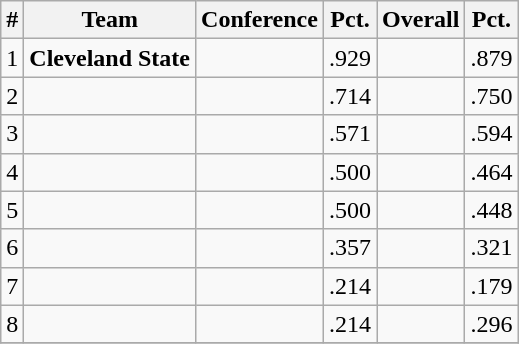<table class="wikitable">
<tr>
<th>#</th>
<th>Team</th>
<th>Conference</th>
<th>Pct.</th>
<th>Overall</th>
<th>Pct.</th>
</tr>
<tr>
<td>1</td>
<td><strong>Cleveland State</strong></td>
<td></td>
<td>.929</td>
<td></td>
<td>.879</td>
</tr>
<tr>
<td>2</td>
<td></td>
<td></td>
<td>.714</td>
<td></td>
<td>.750</td>
</tr>
<tr>
<td>3</td>
<td></td>
<td></td>
<td>.571</td>
<td></td>
<td>.594</td>
</tr>
<tr>
<td>4</td>
<td></td>
<td></td>
<td>.500</td>
<td></td>
<td>.464</td>
</tr>
<tr>
<td>5</td>
<td></td>
<td></td>
<td>.500</td>
<td></td>
<td>.448</td>
</tr>
<tr>
<td>6</td>
<td></td>
<td></td>
<td>.357</td>
<td></td>
<td>.321</td>
</tr>
<tr>
<td>7</td>
<td></td>
<td></td>
<td>.214</td>
<td></td>
<td>.179</td>
</tr>
<tr>
<td>8</td>
<td></td>
<td></td>
<td>.214</td>
<td></td>
<td>.296</td>
</tr>
<tr>
</tr>
</table>
